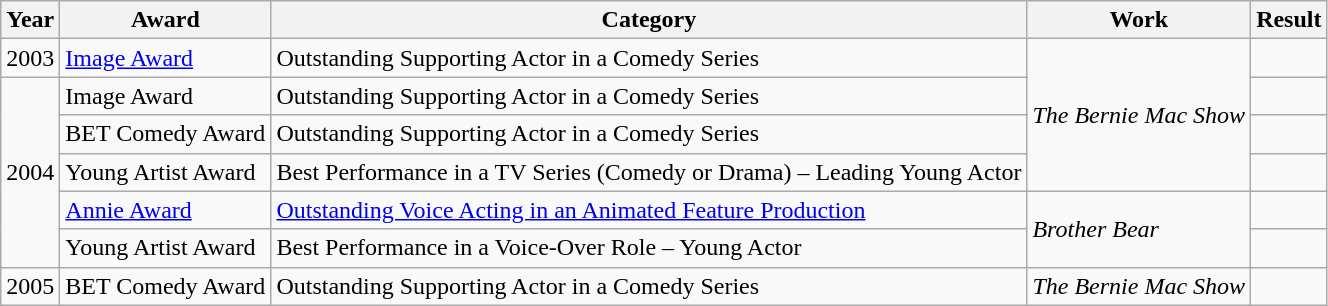<table class="wikitable sortable">
<tr>
<th>Year</th>
<th>Award</th>
<th>Category</th>
<th>Work</th>
<th>Result</th>
</tr>
<tr>
<td>2003</td>
<td><a href='#'>Image Award</a></td>
<td>Outstanding Supporting Actor in a Comedy Series</td>
<td rowspan="4"><em>The Bernie Mac Show</em></td>
<td></td>
</tr>
<tr>
<td rowspan="5">2004</td>
<td>Image Award</td>
<td>Outstanding Supporting Actor in a Comedy Series</td>
<td></td>
</tr>
<tr>
<td>BET Comedy Award</td>
<td>Outstanding Supporting Actor in a Comedy Series</td>
<td></td>
</tr>
<tr>
<td>Young Artist Award</td>
<td>Best Performance in a TV Series (Comedy or Drama) – Leading Young Actor</td>
<td></td>
</tr>
<tr>
<td><a href='#'>Annie Award</a></td>
<td><a href='#'>Outstanding Voice Acting in an Animated Feature Production</a></td>
<td rowspan="2"><em>Brother Bear</em></td>
<td></td>
</tr>
<tr>
<td>Young Artist Award</td>
<td>Best Performance in a Voice-Over Role – Young Actor</td>
<td></td>
</tr>
<tr>
<td>2005</td>
<td>BET Comedy Award</td>
<td>Outstanding Supporting Actor in a Comedy Series</td>
<td><em>The Bernie Mac Show</em></td>
<td></td>
</tr>
</table>
